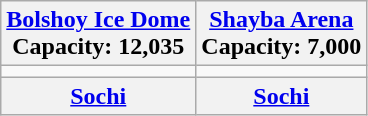<table class="wikitable" style="text-align:center;">
<tr>
<th><a href='#'>Bolshoy Ice Dome</a><br>Capacity: 12,035</th>
<th><a href='#'>Shayba Arena</a><br>Capacity: 7,000</th>
</tr>
<tr>
<td></td>
<td></td>
</tr>
<tr>
<th> <a href='#'>Sochi</a></th>
<th> <a href='#'>Sochi</a></th>
</tr>
</table>
